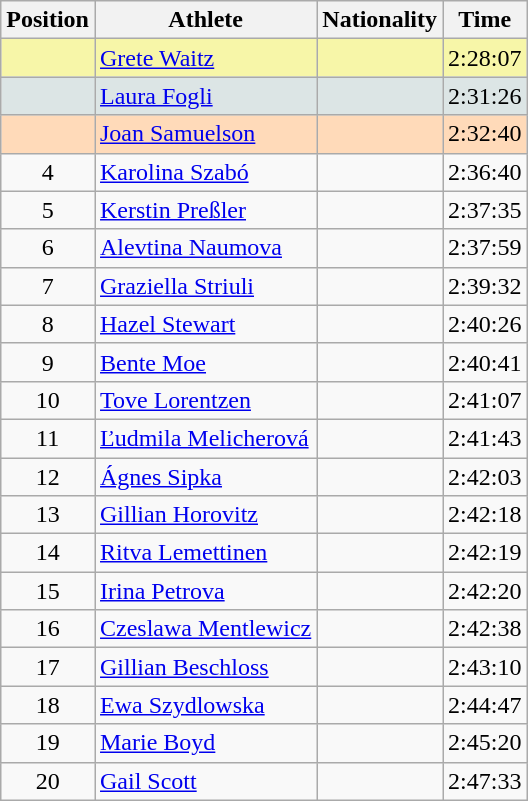<table class="wikitable sortable">
<tr>
<th>Position</th>
<th>Athlete</th>
<th>Nationality</th>
<th>Time</th>
</tr>
<tr bgcolor=#F7F6A8>
<td align=center></td>
<td><a href='#'>Grete Waitz</a></td>
<td></td>
<td>2:28:07</td>
</tr>
<tr bgcolor=#DCE5E5>
<td align=center></td>
<td><a href='#'>Laura Fogli</a></td>
<td></td>
<td>2:31:26</td>
</tr>
<tr bgcolor=#FFDAB9>
<td align=center></td>
<td><a href='#'>Joan Samuelson</a></td>
<td></td>
<td>2:32:40</td>
</tr>
<tr>
<td align=center>4</td>
<td><a href='#'>Karolina Szabó</a></td>
<td></td>
<td>2:36:40</td>
</tr>
<tr>
<td align=center>5</td>
<td><a href='#'>Kerstin Preßler</a></td>
<td></td>
<td>2:37:35</td>
</tr>
<tr>
<td align=center>6</td>
<td><a href='#'>Alevtina Naumova</a></td>
<td></td>
<td>2:37:59</td>
</tr>
<tr>
<td align=center>7</td>
<td><a href='#'>Graziella Striuli</a></td>
<td></td>
<td>2:39:32</td>
</tr>
<tr>
<td align=center>8</td>
<td><a href='#'>Hazel Stewart</a></td>
<td></td>
<td>2:40:26</td>
</tr>
<tr>
<td align=center>9</td>
<td><a href='#'>Bente Moe</a></td>
<td></td>
<td>2:40:41</td>
</tr>
<tr>
<td align=center>10</td>
<td><a href='#'>Tove Lorentzen</a></td>
<td></td>
<td>2:41:07</td>
</tr>
<tr>
<td align=center>11</td>
<td><a href='#'>Ľudmila Melicherová</a></td>
<td></td>
<td>2:41:43</td>
</tr>
<tr>
<td align=center>12</td>
<td><a href='#'>Ágnes Sipka</a></td>
<td></td>
<td>2:42:03</td>
</tr>
<tr>
<td align=center>13</td>
<td><a href='#'>Gillian Horovitz</a></td>
<td></td>
<td>2:42:18</td>
</tr>
<tr>
<td align=center>14</td>
<td><a href='#'>Ritva Lemettinen</a></td>
<td></td>
<td>2:42:19</td>
</tr>
<tr>
<td align=center>15</td>
<td><a href='#'>Irina Petrova</a></td>
<td></td>
<td>2:42:20</td>
</tr>
<tr>
<td align=center>16</td>
<td><a href='#'>Czeslawa Mentlewicz</a></td>
<td></td>
<td>2:42:38</td>
</tr>
<tr>
<td align=center>17</td>
<td><a href='#'>Gillian Beschloss</a></td>
<td></td>
<td>2:43:10</td>
</tr>
<tr>
<td align=center>18</td>
<td><a href='#'>Ewa Szydlowska</a></td>
<td></td>
<td>2:44:47</td>
</tr>
<tr>
<td align=center>19</td>
<td><a href='#'>Marie Boyd</a></td>
<td></td>
<td>2:45:20</td>
</tr>
<tr>
<td align=center>20</td>
<td><a href='#'>Gail Scott</a></td>
<td></td>
<td>2:47:33</td>
</tr>
</table>
